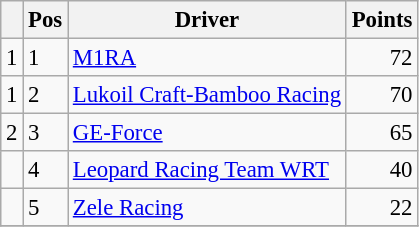<table class="wikitable" style="font-size: 95%;">
<tr>
<th></th>
<th>Pos</th>
<th>Driver</th>
<th>Points</th>
</tr>
<tr>
<td align="left"> 1</td>
<td>1</td>
<td> <a href='#'>M1RA</a></td>
<td align="right">72</td>
</tr>
<tr>
<td align="left"> 1</td>
<td>2</td>
<td> <a href='#'>Lukoil Craft-Bamboo Racing</a></td>
<td align="right">70</td>
</tr>
<tr>
<td align="left"> 2</td>
<td>3</td>
<td> <a href='#'>GE-Force</a></td>
<td align="right">65</td>
</tr>
<tr>
<td align="left"></td>
<td>4</td>
<td> <a href='#'>Leopard Racing Team WRT</a></td>
<td align="right">40</td>
</tr>
<tr>
<td align="left"></td>
<td>5</td>
<td> <a href='#'>Zele Racing</a></td>
<td align="right">22</td>
</tr>
<tr>
</tr>
</table>
